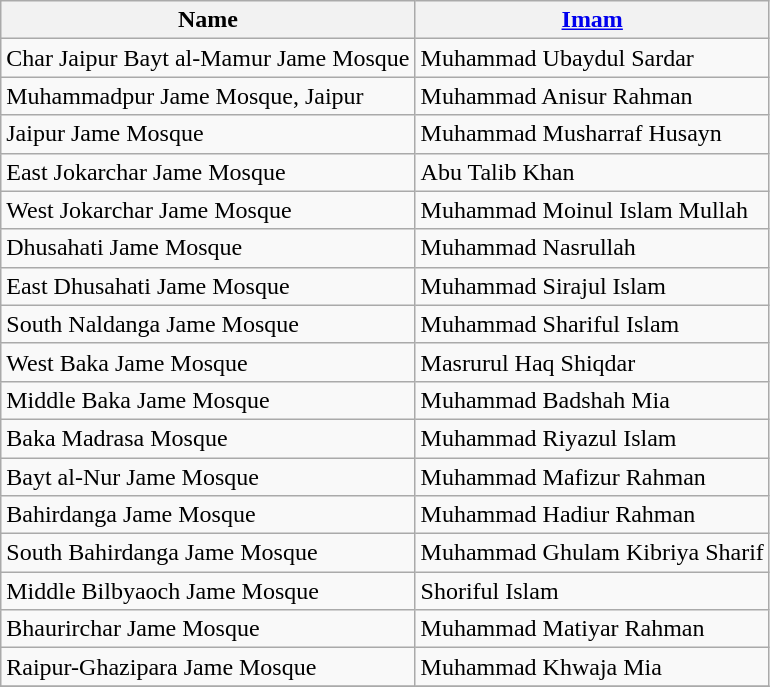<table class="wikitable">
<tr>
<th>Name</th>
<th><a href='#'>Imam</a></th>
</tr>
<tr>
<td>Char Jaipur Bayt al-Mamur Jame Mosque</td>
<td>Muhammad Ubaydul Sardar</td>
</tr>
<tr>
<td>Muhammadpur Jame Mosque, Jaipur</td>
<td>Muhammad Anisur Rahman</td>
</tr>
<tr>
<td>Jaipur Jame Mosque</td>
<td>Muhammad Musharraf Husayn</td>
</tr>
<tr>
<td>East Jokarchar Jame Mosque</td>
<td>Abu Talib Khan</td>
</tr>
<tr>
<td>West Jokarchar Jame Mosque</td>
<td>Muhammad Moinul Islam Mullah</td>
</tr>
<tr>
<td>Dhusahati Jame Mosque</td>
<td>Muhammad Nasrullah</td>
</tr>
<tr>
<td>East Dhusahati Jame Mosque</td>
<td>Muhammad Sirajul Islam</td>
</tr>
<tr>
<td>South Naldanga Jame Mosque</td>
<td>Muhammad Shariful Islam</td>
</tr>
<tr>
<td>West Baka Jame Mosque</td>
<td>Masrurul Haq Shiqdar</td>
</tr>
<tr>
<td>Middle Baka Jame Mosque</td>
<td>Muhammad Badshah Mia</td>
</tr>
<tr>
<td>Baka Madrasa Mosque</td>
<td>Muhammad Riyazul Islam</td>
</tr>
<tr>
<td>Bayt al-Nur Jame Mosque</td>
<td>Muhammad Mafizur Rahman</td>
</tr>
<tr>
<td>Bahirdanga Jame Mosque</td>
<td>Muhammad Hadiur Rahman</td>
</tr>
<tr>
<td>South Bahirdanga Jame Mosque</td>
<td>Muhammad Ghulam Kibriya Sharif</td>
</tr>
<tr>
<td>Middle Bilbyaoch Jame Mosque</td>
<td>Shoriful Islam</td>
</tr>
<tr>
<td>Bhaurirchar Jame Mosque</td>
<td>Muhammad Matiyar Rahman</td>
</tr>
<tr>
<td>Raipur-Ghazipara Jame Mosque</td>
<td>Muhammad Khwaja Mia</td>
</tr>
<tr>
</tr>
</table>
